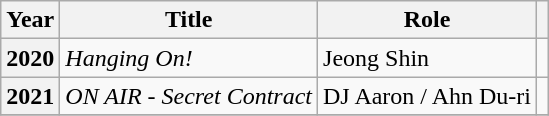<table class="wikitable sortable plainrowheaders">
<tr>
<th scope="col">Year</th>
<th scope="col">Title</th>
<th scope="col">Role</th>
<th scope="col" class="unsortable"></th>
</tr>
<tr>
<th scope="row">2020</th>
<td><em>Hanging On!</em></td>
<td>Jeong Shin</td>
<td style="text-align:center"></td>
</tr>
<tr>
<th scope="row" rowspan="1">2021</th>
<td><em>ON AIR - Secret Contract</em></td>
<td>DJ Aaron / Ahn Du-ri</td>
<td style="text-align:center"></td>
</tr>
<tr>
</tr>
</table>
